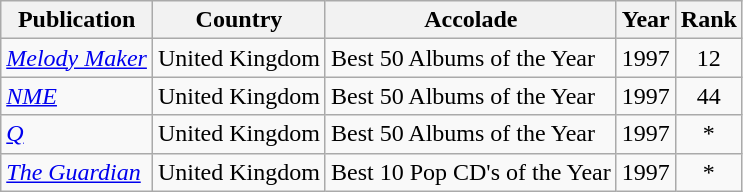<table class="wikitable">
<tr>
<th>Publication</th>
<th>Country</th>
<th>Accolade</th>
<th>Year</th>
<th style="text-align:center;">Rank</th>
</tr>
<tr>
<td><em><a href='#'>Melody Maker</a></em></td>
<td>United Kingdom</td>
<td>Best 50 Albums of the Year</td>
<td>1997</td>
<td style="text-align:center;">12</td>
</tr>
<tr>
<td><em><a href='#'>NME</a></em></td>
<td>United Kingdom</td>
<td>Best 50 Albums of the Year</td>
<td>1997</td>
<td style="text-align:center;">44</td>
</tr>
<tr>
<td><em><a href='#'>Q</a></em></td>
<td>United Kingdom</td>
<td>Best 50 Albums of the Year</td>
<td>1997</td>
<td style="text-align:center;">*</td>
</tr>
<tr>
<td><em><a href='#'>The Guardian</a></em></td>
<td>United Kingdom</td>
<td>Best 10 Pop CD's of the Year</td>
<td>1997</td>
<td style="text-align:center;">*</td>
</tr>
</table>
